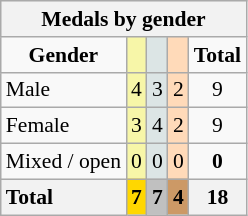<table class="wikitable" style="text-align:center;font-size:90%">
<tr style="background:#efefef;">
<th colspan=7>Medals by gender</th>
</tr>
<tr>
<td><strong>Gender</strong></td>
<td bgcolor=#f7f6a8></td>
<td bgcolor=#dce5e5></td>
<td bgcolor=#ffdab9></td>
<td><strong>Total</strong></td>
</tr>
<tr>
<td style="text-align:left;">Male</td>
<td style="background:#F7F6A8;">4</td>
<td style="background:#DCE5E5;">3</td>
<td style="background:#FFDAB9;">2</td>
<td>9</td>
</tr>
<tr>
<td style="text-align:left;">Female</td>
<td style="background:#F7F6A8;">3</td>
<td style="background:#DCE5E5;">4</td>
<td style="background:#FFDAB9;">2</td>
<td>9</td>
</tr>
<tr>
<td style="text-align:left;">Mixed / open</td>
<td style="background:#F7F6A8;">0</td>
<td style="background:#DCE5E5;">0</td>
<td style="background:#FFDAB9;">0</td>
<td><strong>0</strong></td>
</tr>
<tr>
<th style="text-align:left;">Total</th>
<th style="background:gold;">7</th>
<th style="background:silver;">7</th>
<th style="background:#c96;">4</th>
<th>18</th>
</tr>
</table>
